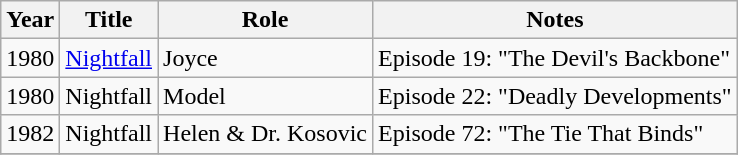<table class="wikitable">
<tr>
<th>Year</th>
<th>Title</th>
<th>Role</th>
<th>Notes</th>
</tr>
<tr>
<td>1980</td>
<td><a href='#'>Nightfall</a></td>
<td>Joyce</td>
<td>Episode 19: "The Devil's Backbone"</td>
</tr>
<tr>
<td>1980</td>
<td>Nightfall</td>
<td>Model</td>
<td>Episode 22: "Deadly Developments"</td>
</tr>
<tr>
<td>1982</td>
<td>Nightfall</td>
<td>Helen & Dr. Kosovic</td>
<td>Episode 72: "The Tie That Binds"</td>
</tr>
<tr>
</tr>
</table>
